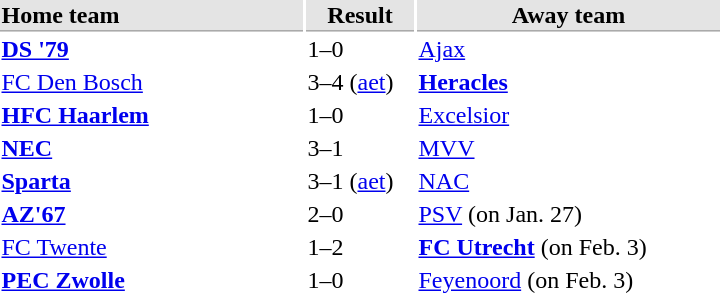<table>
<tr bgcolor="#E4E4E4">
<th style="border-bottom:1px solid #AAAAAA" width="200" align="left">Home team</th>
<th style="border-bottom:1px solid #AAAAAA" width="70" align="center">Result</th>
<th style="border-bottom:1px solid #AAAAAA" width="200">Away team</th>
</tr>
<tr>
<td><strong><a href='#'>DS '79</a></strong></td>
<td>1–0</td>
<td><a href='#'>Ajax</a></td>
</tr>
<tr>
<td><a href='#'>FC Den Bosch</a></td>
<td>3–4 (<a href='#'>aet</a>)</td>
<td><strong><a href='#'>Heracles</a></strong></td>
</tr>
<tr>
<td><strong><a href='#'>HFC Haarlem</a></strong></td>
<td>1–0</td>
<td><a href='#'>Excelsior</a></td>
</tr>
<tr>
<td><strong><a href='#'>NEC</a></strong></td>
<td>3–1</td>
<td><a href='#'>MVV</a></td>
</tr>
<tr>
<td><strong><a href='#'>Sparta</a></strong></td>
<td>3–1 (<a href='#'>aet</a>)</td>
<td><a href='#'>NAC</a></td>
</tr>
<tr>
<td><strong><a href='#'>AZ'67</a></strong></td>
<td>2–0</td>
<td><a href='#'>PSV</a> (on Jan. 27)</td>
</tr>
<tr>
<td><a href='#'>FC Twente</a></td>
<td>1–2</td>
<td><strong><a href='#'>FC Utrecht</a></strong> (on Feb. 3)</td>
</tr>
<tr>
<td><strong><a href='#'>PEC Zwolle</a></strong></td>
<td>1–0</td>
<td><a href='#'>Feyenoord</a> (on Feb. 3)</td>
</tr>
</table>
